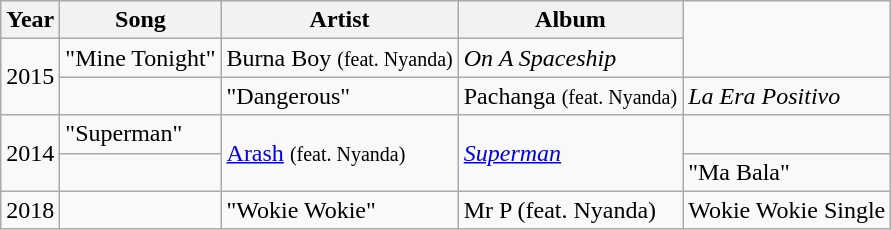<table class="wikitable">
<tr>
<th>Year</th>
<th>Song</th>
<th>Artist</th>
<th>Album</th>
</tr>
<tr>
<td rowspan=2>2015</td>
<td>"Mine Tonight"</td>
<td>Burna Boy <small>(feat. Nyanda)</small></td>
<td><em>On A Spaceship </em></td>
</tr>
<tr>
<td></td>
<td>"Dangerous"</td>
<td>Pachanga <small>(feat. Nyanda)</small></td>
<td><em>La Era Positivo </em></td>
</tr>
<tr>
<td rowspan=2>2014</td>
<td>"Superman"</td>
<td rowspan=2><a href='#'>Arash</a> <small>(feat. Nyanda)</small></td>
<td rowspan=2><em><a href='#'>Superman</a></em></td>
</tr>
<tr>
<td></td>
<td>"Ma Bala"</td>
</tr>
<tr>
<td>2018</td>
<td></td>
<td>"Wokie Wokie"</td>
<td>Mr P (feat. Nyanda)</td>
<td>Wokie Wokie Single</td>
</tr>
</table>
